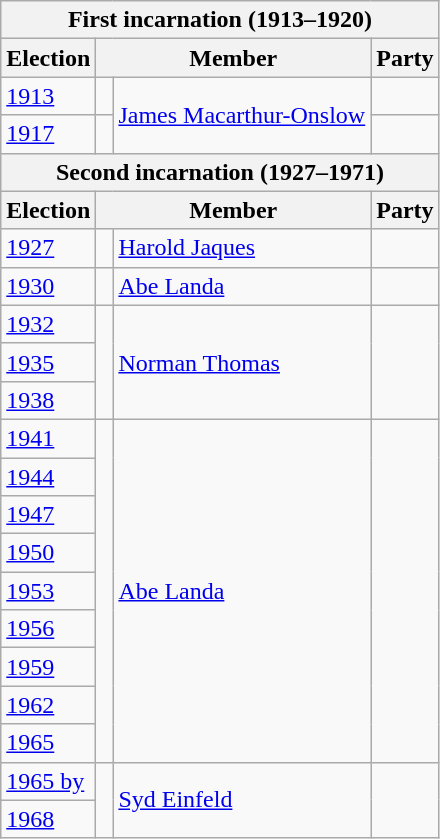<table class="wikitable">
<tr>
<th colspan="5">First incarnation (1913–1920)</th>
</tr>
<tr>
<th>Election</th>
<th colspan="2">Member</th>
<th>Party</th>
</tr>
<tr>
<td><a href='#'>1913</a></td>
<td> </td>
<td rowspan="2"><a href='#'>James Macarthur-Onslow</a></td>
<td></td>
</tr>
<tr>
<td><a href='#'>1917</a></td>
<td> </td>
<td></td>
</tr>
<tr>
<th colspan="5">Second incarnation (1927–1971)</th>
</tr>
<tr>
<th>Election</th>
<th colspan="2">Member</th>
<th>Party</th>
</tr>
<tr>
<td><a href='#'>1927</a></td>
<td> </td>
<td><a href='#'>Harold Jaques</a></td>
<td></td>
</tr>
<tr>
<td><a href='#'>1930</a></td>
<td> </td>
<td><a href='#'>Abe Landa</a></td>
<td></td>
</tr>
<tr>
<td><a href='#'>1932</a></td>
<td rowspan="3" > </td>
<td rowspan="3"><a href='#'>Norman Thomas</a></td>
<td rowspan="3"></td>
</tr>
<tr>
<td><a href='#'>1935</a></td>
</tr>
<tr>
<td><a href='#'>1938</a></td>
</tr>
<tr>
<td><a href='#'>1941</a></td>
<td rowspan="9" > </td>
<td rowspan="9"><a href='#'>Abe Landa</a></td>
<td rowspan="9"></td>
</tr>
<tr>
<td><a href='#'>1944</a></td>
</tr>
<tr>
<td><a href='#'>1947</a></td>
</tr>
<tr>
<td><a href='#'>1950</a></td>
</tr>
<tr>
<td><a href='#'>1953</a></td>
</tr>
<tr>
<td><a href='#'>1956</a></td>
</tr>
<tr>
<td><a href='#'>1959</a></td>
</tr>
<tr>
<td><a href='#'>1962</a></td>
</tr>
<tr>
<td><a href='#'>1965</a></td>
</tr>
<tr>
<td><a href='#'>1965 by</a></td>
<td rowspan="2" > </td>
<td rowspan="2"><a href='#'>Syd Einfeld</a></td>
<td rowspan="2"></td>
</tr>
<tr>
<td><a href='#'>1968</a></td>
</tr>
</table>
